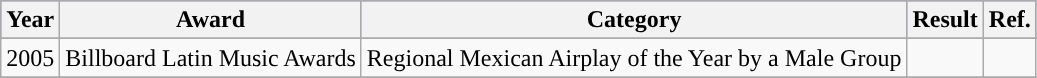<table class="wikitable plainrowheaders" style="text-align:center;">
<tr style="background:#96c;">
<th scope="col">Year</th>
<th scope="col">Award</th>
<th scope="col">Category</th>
<th scope="col">Result</th>
<th scope="col">Ref.</th>
</tr>
<tr>
</tr>
<tr>
<td rowspan="2">2005</td>
<td rowspan="2">Billboard Latin Music Awards</td>
</tr>
<tr>
<td>Regional Mexican Airplay of the Year by a Male Group</td>
<td></td>
<td></td>
</tr>
<tr>
</tr>
<tr>
</tr>
</table>
